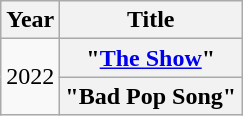<table class="wikitable plainrowheaders" style="text-align:center;" border="1">
<tr>
<th scope="col" rowspan="1">Year</th>
<th scope="col" rowspan="1">Title</th>
</tr>
<tr>
<td rowspan="2">2022</td>
<th scope="row">"<a href='#'>The Show</a>"</th>
</tr>
<tr>
<th scope="row">"Bad Pop Song"</th>
</tr>
</table>
